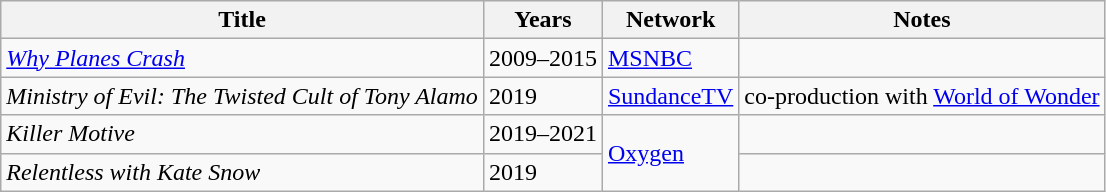<table class="wikitable sortable">
<tr>
<th>Title</th>
<th>Years</th>
<th>Network</th>
<th>Notes</th>
</tr>
<tr>
<td><em><a href='#'>Why Planes Crash</a></em></td>
<td>2009–2015</td>
<td><a href='#'>MSNBC</a></td>
<td></td>
</tr>
<tr>
<td><em>Ministry of Evil: The Twisted Cult of Tony Alamo</em></td>
<td>2019</td>
<td><a href='#'>SundanceTV</a></td>
<td>co-production with <a href='#'>World of Wonder</a></td>
</tr>
<tr>
<td><em>Killer Motive</em></td>
<td>2019–2021</td>
<td rowspan="2"><a href='#'>Oxygen</a></td>
<td></td>
</tr>
<tr>
<td><em>Relentless with Kate Snow</em></td>
<td>2019</td>
<td></td>
</tr>
</table>
